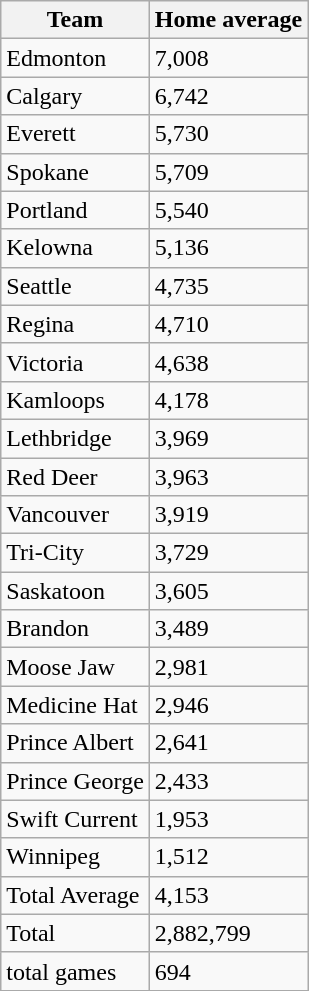<table class="wikitable">
<tr>
<th>Team</th>
<th>Home average</th>
</tr>
<tr>
<td>Edmonton</td>
<td>7,008</td>
</tr>
<tr>
<td>Calgary</td>
<td>6,742</td>
</tr>
<tr>
<td>Everett</td>
<td>5,730</td>
</tr>
<tr>
<td>Spokane</td>
<td>5,709</td>
</tr>
<tr>
<td>Portland</td>
<td>5,540</td>
</tr>
<tr>
<td>Kelowna</td>
<td>5,136</td>
</tr>
<tr>
<td>Seattle</td>
<td>4,735</td>
</tr>
<tr>
<td>Regina</td>
<td>4,710</td>
</tr>
<tr>
<td>Victoria</td>
<td>4,638</td>
</tr>
<tr>
<td>Kamloops</td>
<td>4,178</td>
</tr>
<tr>
<td>Lethbridge</td>
<td>3,969</td>
</tr>
<tr>
<td>Red Deer</td>
<td>3,963</td>
</tr>
<tr>
<td>Vancouver</td>
<td>3,919</td>
</tr>
<tr>
<td>Tri-City</td>
<td>3,729</td>
</tr>
<tr>
<td>Saskatoon</td>
<td>3,605</td>
</tr>
<tr>
<td>Brandon</td>
<td>3,489</td>
</tr>
<tr>
<td>Moose Jaw</td>
<td>2,981</td>
</tr>
<tr>
<td>Medicine Hat</td>
<td>2,946</td>
</tr>
<tr>
<td>Prince Albert</td>
<td>2,641</td>
</tr>
<tr>
<td>Prince George</td>
<td>2,433</td>
</tr>
<tr>
<td>Swift Current</td>
<td>1,953</td>
</tr>
<tr>
<td>Winnipeg</td>
<td>1,512</td>
</tr>
<tr>
<td>Total Average</td>
<td>4,153</td>
</tr>
<tr>
<td>Total</td>
<td>2,882,799</td>
</tr>
<tr>
<td>total games</td>
<td>694</td>
</tr>
</table>
